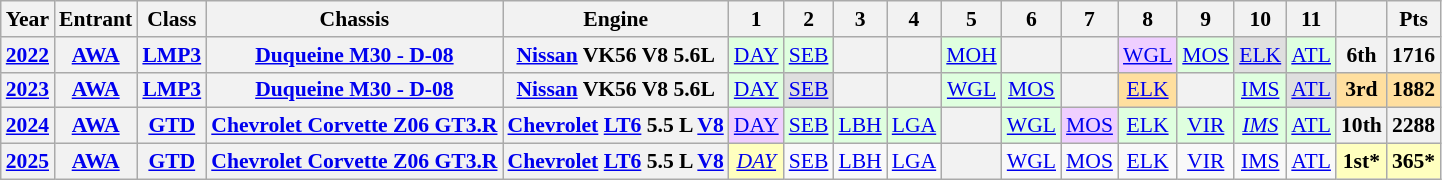<table class="wikitable" style="font-size: 90%; text-align:center">
<tr>
<th>Year</th>
<th>Entrant</th>
<th>Class</th>
<th>Chassis</th>
<th>Engine</th>
<th>1</th>
<th>2</th>
<th>3</th>
<th>4</th>
<th>5</th>
<th>6</th>
<th>7</th>
<th>8</th>
<th>9</th>
<th>10</th>
<th>11</th>
<th></th>
<th>Pts</th>
</tr>
<tr>
<th><a href='#'>2022</a></th>
<th><a href='#'>AWA</a></th>
<th><a href='#'>LMP3</a></th>
<th><a href='#'>Duqueine M30 - D-08</a></th>
<th><a href='#'>Nissan</a> VK56 V8 5.6L</th>
<td style="background:#DFFFDF;"><a href='#'>DAY</a><br></td>
<td style="background:#DFFFDF;"><a href='#'>SEB</a><br></td>
<th></th>
<th></th>
<td style="background:#DFFFDF;"><a href='#'>MOH</a><br></td>
<th></th>
<th></th>
<td style="background:#EFCFFF;"><a href='#'>WGL</a><br></td>
<td style="background:#DFFFDF;"><a href='#'>MOS</a><br></td>
<td style="background:#DFDFDF;"><a href='#'>ELK</a><br></td>
<td style="background:#DFFFDF;"><a href='#'>ATL</a><br></td>
<th>6th</th>
<th>1716</th>
</tr>
<tr>
<th><a href='#'>2023</a></th>
<th><a href='#'>AWA</a></th>
<th><a href='#'>LMP3</a></th>
<th><a href='#'>Duqueine M30 - D-08</a></th>
<th><a href='#'>Nissan</a> VK56 V8 5.6L</th>
<td style="background:#DFFFDF;"><a href='#'>DAY</a><br></td>
<td style="background:#DFDFDF;"><a href='#'>SEB</a><br></td>
<th></th>
<th></th>
<td style="background:#DFFFDF;"><a href='#'>WGL</a><br></td>
<td style="background:#DFFFDF;"><a href='#'>MOS</a><br></td>
<th></th>
<td style="background:#FFDF9F;"><a href='#'>ELK</a><br></td>
<th></th>
<td style="background:#DFFFDF;"><a href='#'>IMS</a><br></td>
<td style="background:#DFDFDF;"><a href='#'>ATL</a><br></td>
<th style="background:#FFDF9F;">3rd</th>
<th style="background:#FFDF9F;">1882</th>
</tr>
<tr>
<th><a href='#'>2024</a></th>
<th><a href='#'>AWA</a></th>
<th><a href='#'>GTD</a></th>
<th><a href='#'>Chevrolet Corvette Z06 GT3.R</a></th>
<th><a href='#'>Chevrolet</a> <a href='#'>LT6</a> 5.5 L <a href='#'>V8</a></th>
<td style="background:#EFCFFF;"><a href='#'>DAY</a><br></td>
<td style="background:#DFFFDF;"><a href='#'>SEB</a><br></td>
<td style="background:#DFFFDF;"><a href='#'>LBH</a><br></td>
<td style="background:#DFFFDF;"><a href='#'>LGA</a><br></td>
<th></th>
<td style="background:#DFFFDF;"><a href='#'>WGL</a><br></td>
<td style="background:#EFCFFF;"><a href='#'>MOS</a><br></td>
<td style="background:#DFFFDF;"><a href='#'>ELK</a><br></td>
<td style="background:#DFFFDF;"><a href='#'>VIR</a><br></td>
<td style="background:#DFFFDF;"><em><a href='#'>IMS</a></em><br></td>
<td style="background:#DFFFDF;"><a href='#'>ATL</a><br></td>
<th>10th</th>
<th>2288</th>
</tr>
<tr>
<th><a href='#'>2025</a></th>
<th><a href='#'>AWA</a></th>
<th><a href='#'>GTD</a></th>
<th><a href='#'>Chevrolet Corvette Z06 GT3.R</a></th>
<th><a href='#'>Chevrolet</a> <a href='#'>LT6</a> 5.5 L <a href='#'>V8</a></th>
<td style="background:#FFFFBF;"><em><a href='#'>DAY</a></em><br></td>
<td><a href='#'>SEB</a></td>
<td><a href='#'>LBH</a></td>
<td><a href='#'>LGA</a></td>
<th></th>
<td><a href='#'>WGL</a></td>
<td><a href='#'>MOS</a></td>
<td><a href='#'>ELK</a></td>
<td><a href='#'>VIR</a></td>
<td><a href='#'>IMS</a></td>
<td><a href='#'>ATL</a></td>
<th style="background:#FFFFBF;">1st*</th>
<th style="background:#FFFFBF;">365*</th>
</tr>
</table>
